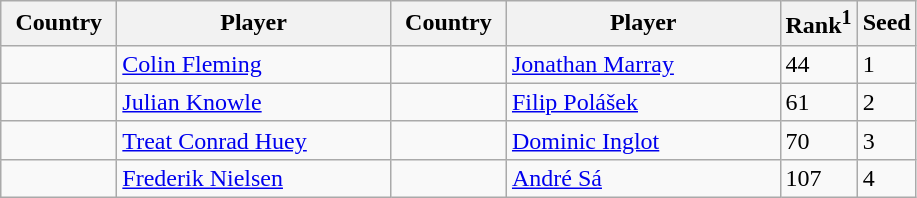<table class="sortable wikitable">
<tr>
<th width="70">Country</th>
<th width="175">Player</th>
<th width="70">Country</th>
<th width="175">Player</th>
<th>Rank<sup>1</sup></th>
<th>Seed</th>
</tr>
<tr>
<td></td>
<td><a href='#'>Colin Fleming</a></td>
<td></td>
<td><a href='#'>Jonathan Marray</a></td>
<td>44</td>
<td>1</td>
</tr>
<tr>
<td></td>
<td><a href='#'>Julian Knowle</a></td>
<td></td>
<td><a href='#'>Filip Polášek</a></td>
<td>61</td>
<td>2</td>
</tr>
<tr>
<td></td>
<td><a href='#'>Treat Conrad Huey</a></td>
<td></td>
<td><a href='#'>Dominic Inglot</a></td>
<td>70</td>
<td>3</td>
</tr>
<tr>
<td></td>
<td><a href='#'>Frederik Nielsen</a></td>
<td></td>
<td><a href='#'>André Sá</a></td>
<td>107</td>
<td>4</td>
</tr>
</table>
